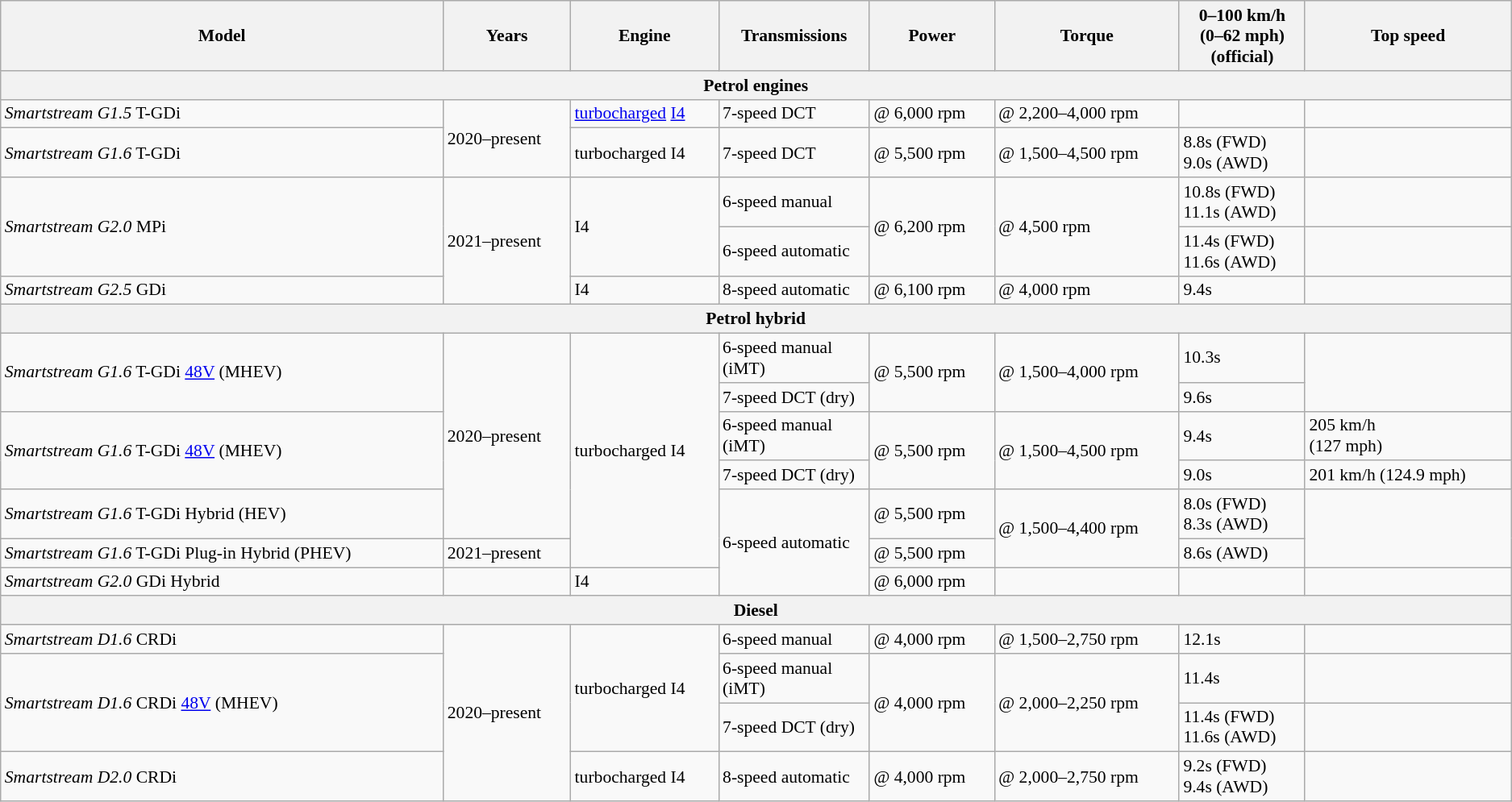<table class="wikitable collapsible" style="text-align:left; font-size:90%;">
<tr>
<th>Model</th>
<th>Years</th>
<th>Engine</th>
<th width="10%">Transmissions</th>
<th>Power</th>
<th>Torque</th>
<th>0–100 km/h<br>(0–62 mph)<br>(official)</th>
<th>Top speed</th>
</tr>
<tr>
<th colspan="8">Petrol engines</th>
</tr>
<tr>
<td><em>Smartstream G1.5</em> T-GDi</td>
<td rowspan="2">2020–present</td>
<td> <a href='#'>turbocharged</a> <a href='#'>I4</a></td>
<td>7-speed DCT</td>
<td> @ 6,000 rpm</td>
<td> @ 2,200–4,000 rpm</td>
<td></td>
<td></td>
</tr>
<tr>
<td><em>Smartstream G1.6</em> T-GDi</td>
<td> turbocharged I4</td>
<td>7-speed DCT</td>
<td> @ 5,500 rpm</td>
<td> @ 1,500–4,500 rpm</td>
<td>8.8s (FWD)<br>9.0s (AWD)</td>
<td></td>
</tr>
<tr>
<td rowspan=2><em>Smartstream G2.0</em> MPi</td>
<td rowspan=3>2021–present</td>
<td rowspan=2> I4</td>
<td>6-speed manual</td>
<td rowspan=2> @ 6,200 rpm</td>
<td rowspan=2> @ 4,500 rpm</td>
<td>10.8s (FWD)<br>11.1s (AWD)</td>
<td></td>
</tr>
<tr>
<td>6-speed automatic</td>
<td>11.4s (FWD)<br>11.6s (AWD)</td>
<td></td>
</tr>
<tr>
<td><em>Smartstream G2.5</em> GDi</td>
<td> I4</td>
<td>8-speed automatic</td>
<td> @ 6,100 rpm</td>
<td> @ 4,000 rpm</td>
<td>9.4s</td>
<td></td>
</tr>
<tr>
<th colspan="8">Petrol hybrid</th>
</tr>
<tr>
<td rowspan="2"><em>Smartstream G1.6</em> T-GDi <a href='#'>48V</a> (MHEV)</td>
<td rowspan="5">2020–present</td>
<td rowspan="6"> turbocharged I4</td>
<td>6-speed manual (iMT)</td>
<td rowspan="2"> @ 5,500 rpm</td>
<td rowspan="2"> @ 1,500–4,000 rpm</td>
<td>10.3s</td>
<td rowspan="2"></td>
</tr>
<tr>
<td>7-speed DCT (dry)</td>
<td>9.6s</td>
</tr>
<tr>
<td rowspan="2"><em>Smartstream G1.6</em> T-GDi <a href='#'>48V</a> (MHEV)</td>
<td>6-speed manual (iMT)</td>
<td rowspan="2"> @ 5,500 rpm</td>
<td rowspan="2"> @ 1,500–4,500 rpm</td>
<td>9.4s</td>
<td>205 km/h<br>(127 mph)</td>
</tr>
<tr>
<td>7-speed  DCT (dry)</td>
<td>9.0s</td>
<td>201 km/h (124.9 mph)</td>
</tr>
<tr>
<td><em>Smartstream G1.6</em> T-GDi Hybrid (HEV)</td>
<td rowspan="3">6-speed automatic</td>
<td> @ 5,500 rpm</td>
<td rowspan="2"> @ 1,500–4,400 rpm</td>
<td>8.0s (FWD)<br> 8.3s (AWD)</td>
<td rowspan="2"></td>
</tr>
<tr>
<td><em>Smartstream G1.6</em> T-GDi Plug-in Hybrid (PHEV)</td>
<td>2021–present</td>
<td> @ 5,500 rpm</td>
<td>8.6s (AWD)</td>
</tr>
<tr>
<td><em>Smartstream G2.0</em> GDi Hybrid</td>
<td></td>
<td> I4</td>
<td> @ 6,000 rpm</td>
<td></td>
<td></td>
<td></td>
</tr>
<tr>
<th colspan="8">Diesel</th>
</tr>
<tr>
<td><em>Smartstream D1.6</em> CRDi</td>
<td rowspan="4">2020–present</td>
<td rowspan="3"> turbocharged I4</td>
<td>6-speed manual</td>
<td> @ 4,000 rpm</td>
<td> @ 1,500–2,750 rpm</td>
<td>12.1s</td>
<td></td>
</tr>
<tr>
<td rowspan="2"><em>Smartstream D1.6</em> CRDi <a href='#'>48V</a> (MHEV)</td>
<td>6-speed manual (iMT)</td>
<td rowspan="2"> @ 4,000 rpm</td>
<td rowspan="2"> @ 2,000–2,250 rpm</td>
<td>11.4s</td>
<td></td>
</tr>
<tr>
<td>7-speed DCT (dry)</td>
<td>11.4s (FWD)<br> 11.6s (AWD)</td>
<td></td>
</tr>
<tr>
<td><em>Smartstream D2.0</em> CRDi</td>
<td> turbocharged I4</td>
<td>8-speed automatic</td>
<td> @ 4,000 rpm</td>
<td> @ 2,000–2,750 rpm</td>
<td>9.2s (FWD)<br>9.4s (AWD)</td>
<td></td>
</tr>
</table>
